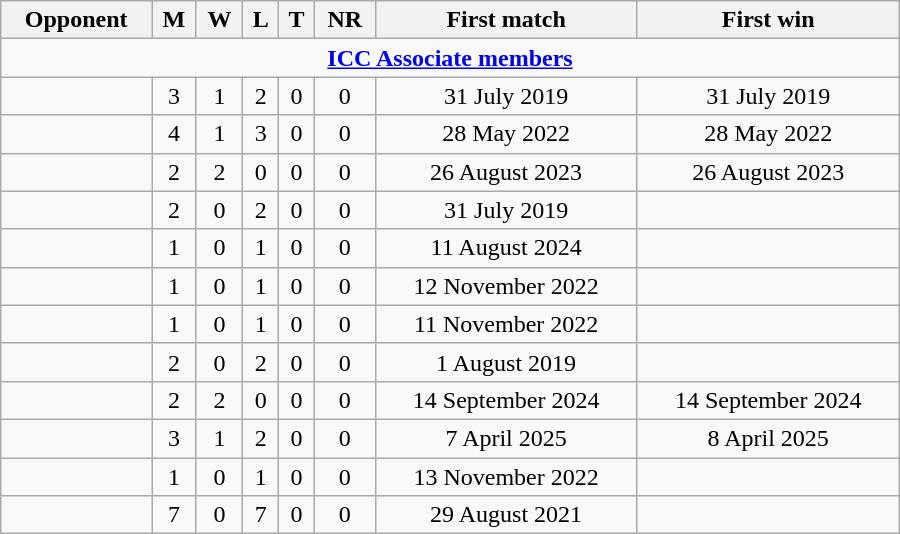<table class="wikitable" style="text-align: center; width: 600px;">
<tr>
<th>Opponent</th>
<th>M</th>
<th>W</th>
<th>L</th>
<th>T</th>
<th>NR</th>
<th>First match</th>
<th>First win</th>
</tr>
<tr>
<td colspan="8" style="text-align: center;"><strong><a href='#'>ICC Associate members</a></strong></td>
</tr>
<tr>
<td align=left></td>
<td>3</td>
<td>1</td>
<td>2</td>
<td>0</td>
<td>0</td>
<td>31 July 2019</td>
<td>31 July 2019</td>
</tr>
<tr>
<td align=left></td>
<td>4</td>
<td>1</td>
<td>3</td>
<td>0</td>
<td>0</td>
<td>28 May 2022</td>
<td>28 May 2022</td>
</tr>
<tr>
<td align=left></td>
<td>2</td>
<td>2</td>
<td>0</td>
<td>0</td>
<td>0</td>
<td>26 August 2023</td>
<td>26 August 2023</td>
</tr>
<tr>
<td align=left></td>
<td>2</td>
<td>0</td>
<td>2</td>
<td>0</td>
<td>0</td>
<td>31 July 2019</td>
<td></td>
</tr>
<tr>
<td align=left></td>
<td>1</td>
<td>0</td>
<td>1</td>
<td>0</td>
<td>0</td>
<td>11 August 2024</td>
<td></td>
</tr>
<tr>
<td align=left></td>
<td>1</td>
<td>0</td>
<td>1</td>
<td>0</td>
<td>0</td>
<td>12 November 2022</td>
<td></td>
</tr>
<tr>
<td align=left></td>
<td>1</td>
<td>0</td>
<td>1</td>
<td>0</td>
<td>0</td>
<td>11 November 2022</td>
<td></td>
</tr>
<tr>
<td align=left></td>
<td>2</td>
<td>0</td>
<td>2</td>
<td>0</td>
<td>0</td>
<td>1 August 2019</td>
<td></td>
</tr>
<tr>
<td align=left></td>
<td>2</td>
<td>2</td>
<td>0</td>
<td>0</td>
<td>0</td>
<td>14 September 2024</td>
<td>14 September 2024</td>
</tr>
<tr>
<td align=left></td>
<td>3</td>
<td>1</td>
<td>2</td>
<td>0</td>
<td>0</td>
<td>7 April 2025</td>
<td>8 April 2025</td>
</tr>
<tr>
<td align=left></td>
<td>1</td>
<td>0</td>
<td>1</td>
<td>0</td>
<td>0</td>
<td>13 November 2022</td>
<td></td>
</tr>
<tr>
<td align=left></td>
<td>7</td>
<td>0</td>
<td>7</td>
<td>0</td>
<td>0</td>
<td>29 August 2021</td>
<td></td>
</tr>
</table>
